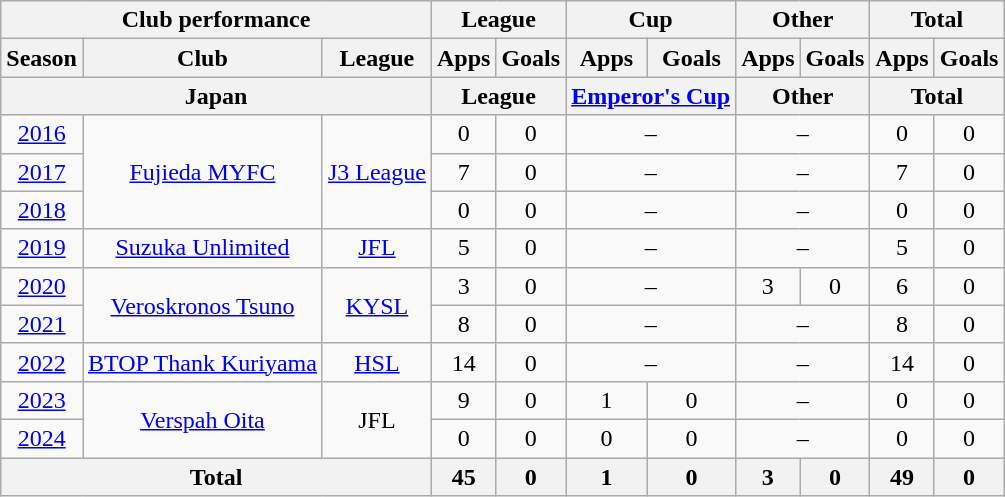<table class="wikitable" style="text-align:center;">
<tr>
<th colspan=3>Club performance</th>
<th colspan=2>League</th>
<th colspan=2>Cup</th>
<th colspan=2>Other</th>
<th colspan=2>Total</th>
</tr>
<tr>
<th>Season</th>
<th>Club</th>
<th>League</th>
<th>Apps</th>
<th>Goals</th>
<th>Apps</th>
<th>Goals</th>
<th>Apps</th>
<th>Goals</th>
<th>Apps</th>
<th>Goals</th>
</tr>
<tr>
<th colspan=3>Japan</th>
<th colspan=2>League</th>
<th colspan=2><a href='#'>Emperor's Cup</a></th>
<th colspan=2>Other</th>
<th colspan=2>Total</th>
</tr>
<tr>
<td><a href='#'>2016</a></td>
<td rowspan="3"><a href='#'>Fujieda MYFC</a></td>
<td rowspan="3"><a href='#'>J3 League</a></td>
<td>0</td>
<td>0</td>
<td colspan="2">–</td>
<td colspan="2">–</td>
<td>0</td>
<td>0</td>
</tr>
<tr>
<td><a href='#'>2017</a></td>
<td>7</td>
<td>0</td>
<td colspan="2">–</td>
<td colspan="2">–</td>
<td>7</td>
<td>0</td>
</tr>
<tr>
<td><a href='#'>2018</a></td>
<td>0</td>
<td>0</td>
<td colspan="2">–</td>
<td colspan="2">–</td>
<td>0</td>
<td>0</td>
</tr>
<tr>
<td><a href='#'>2019</a></td>
<td><a href='#'>Suzuka Unlimited</a></td>
<td><a href='#'>JFL</a></td>
<td>5</td>
<td>0</td>
<td colspan="2">–</td>
<td colspan="2">–</td>
<td>5</td>
<td>0</td>
</tr>
<tr>
<td><a href='#'>2020</a></td>
<td rowspan="2"><a href='#'>Veroskronos Tsuno</a></td>
<td rowspan="2"><a href='#'>KYSL</a></td>
<td>3</td>
<td>0</td>
<td colspan="2">–</td>
<td>3</td>
<td>0</td>
<td>6</td>
<td>0</td>
</tr>
<tr>
<td><a href='#'>2021</a></td>
<td>8</td>
<td>0</td>
<td colspan="2">–</td>
<td colspan="2">–</td>
<td>8</td>
<td>0</td>
</tr>
<tr>
<td><a href='#'>2022</a></td>
<td><a href='#'>BTOP Thank Kuriyama</a></td>
<td><a href='#'>HSL</a></td>
<td>14</td>
<td>0</td>
<td colspan="2">–</td>
<td colspan="2">–</td>
<td>14</td>
<td>0</td>
</tr>
<tr>
<td><a href='#'>2023</a></td>
<td rowspan="2"><a href='#'>Verspah Oita</a></td>
<td rowspan="2">JFL</td>
<td>9</td>
<td>0</td>
<td>1</td>
<td>0</td>
<td colspan="2">–</td>
<td>0</td>
<td>0</td>
</tr>
<tr>
<td><a href='#'>2024</a></td>
<td>0</td>
<td>0</td>
<td>0</td>
<td>0</td>
<td colspan="2">–</td>
<td>0</td>
<td>0</td>
</tr>
<tr>
<th colspan=3>Total</th>
<th>45</th>
<th>0</th>
<th>1</th>
<th>0</th>
<th>3</th>
<th>0</th>
<th>49</th>
<th>0</th>
</tr>
</table>
